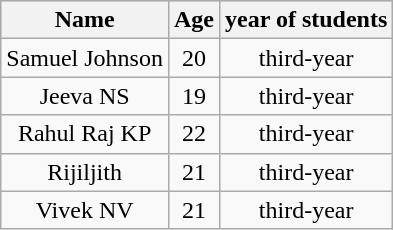<table class="sortable wikitable">
<tr style="background:#ccc; text-align:center;">
<th>Name</th>
<th>Age</th>
<th>year of students</th>
</tr>
<tr style="vertical-align: middle; text-align: center;">
<td>Samuel Johnson</td>
<td>20</td>
<td>third-year</td>
</tr>
<tr style="vertical-align: middle; text-align: center;">
<td>Jeeva NS</td>
<td>19</td>
<td>third-year</td>
</tr>
<tr style="vertical-align: middle; text-align: center;">
<td>Rahul Raj KP</td>
<td>22</td>
<td>third-year</td>
</tr>
<tr style="vertical-align: middle; text-align: center;">
<td>Rijiljith</td>
<td>21</td>
<td>third-year</td>
</tr>
<tr style="vertical-align: middle; text-align: center;">
<td>Vivek NV</td>
<td>21</td>
<td>third-year</td>
</tr>
</table>
